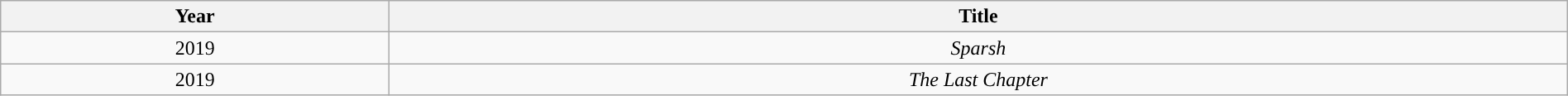<table class="wikitable" style="width: 100%; text-align: center;">
<tr>
<th>Year</th>
<th>Title</th>
</tr>
<tr>
<td>2019</td>
<td><em>Sparsh</em></td>
</tr>
<tr>
<td>2019</td>
<td><em>The Last Chapter</em></td>
</tr>
</table>
